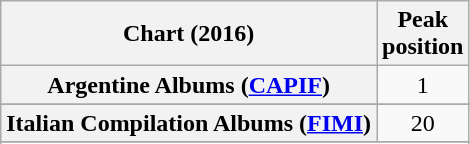<table class="wikitable sortable plainrowheaders" style="text-align: center">
<tr>
<th scope="col">Chart (2016)</th>
<th scope="col">Peak<br>position<br></th>
</tr>
<tr>
<th scope="row">Argentine Albums (<a href='#'>CAPIF</a>)</th>
<td>1</td>
</tr>
<tr>
</tr>
<tr>
</tr>
<tr>
</tr>
<tr>
<th scope="row">Italian Compilation Albums (<a href='#'>FIMI</a>)</th>
<td>20</td>
</tr>
<tr>
</tr>
<tr>
</tr>
<tr>
</tr>
</table>
